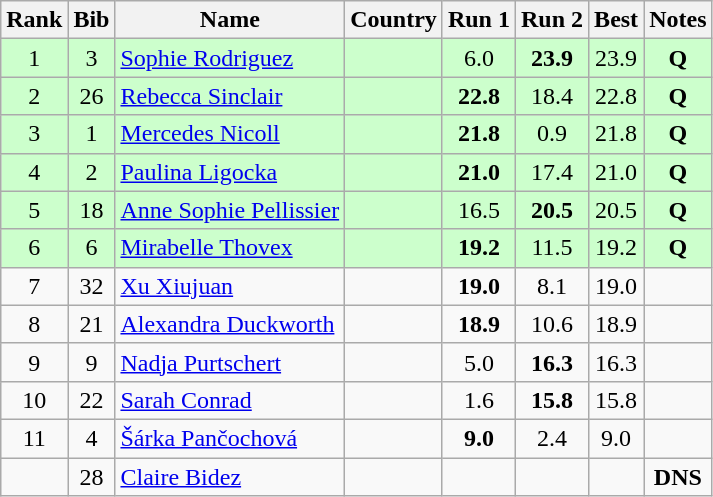<table class="wikitable sortable" style="text-align:center">
<tr>
<th>Rank</th>
<th>Bib</th>
<th>Name</th>
<th>Country</th>
<th>Run 1</th>
<th>Run 2</th>
<th>Best</th>
<th>Notes</th>
</tr>
<tr bgcolor="#ccffcc">
<td>1</td>
<td>3</td>
<td align=left><a href='#'>Sophie Rodriguez</a></td>
<td align=left></td>
<td>6.0</td>
<td><strong>23.9</strong></td>
<td>23.9</td>
<td><strong>Q</strong></td>
</tr>
<tr bgcolor="#ccffcc">
<td>2</td>
<td>26</td>
<td align=left><a href='#'>Rebecca Sinclair</a></td>
<td align=left></td>
<td><strong>22.8</strong></td>
<td>18.4</td>
<td>22.8</td>
<td><strong>Q</strong></td>
</tr>
<tr bgcolor="#ccffcc">
<td>3</td>
<td>1</td>
<td align=left><a href='#'>Mercedes Nicoll</a></td>
<td align=left></td>
<td><strong>21.8</strong></td>
<td>0.9</td>
<td>21.8</td>
<td><strong>Q</strong></td>
</tr>
<tr bgcolor="#ccffcc">
<td>4</td>
<td>2</td>
<td align=left><a href='#'>Paulina Ligocka</a></td>
<td align=left></td>
<td><strong>21.0</strong></td>
<td>17.4</td>
<td>21.0</td>
<td><strong>Q</strong></td>
</tr>
<tr bgcolor="#ccffcc">
<td>5</td>
<td>18</td>
<td align=left><a href='#'>Anne Sophie Pellissier</a></td>
<td align=left></td>
<td>16.5</td>
<td><strong>20.5</strong></td>
<td>20.5</td>
<td><strong>Q</strong></td>
</tr>
<tr bgcolor="#ccffcc">
<td>6</td>
<td>6</td>
<td align=left><a href='#'>Mirabelle Thovex</a></td>
<td align=left></td>
<td><strong>19.2</strong></td>
<td>11.5</td>
<td>19.2</td>
<td><strong>Q</strong></td>
</tr>
<tr>
<td>7</td>
<td>32</td>
<td align=left><a href='#'>Xu Xiujuan</a></td>
<td align=left></td>
<td><strong>19.0</strong></td>
<td>8.1</td>
<td>19.0</td>
<td></td>
</tr>
<tr>
<td>8</td>
<td>21</td>
<td align=left><a href='#'>Alexandra Duckworth</a></td>
<td align=left></td>
<td><strong>18.9</strong></td>
<td>10.6</td>
<td>18.9</td>
<td></td>
</tr>
<tr>
<td>9</td>
<td>9</td>
<td align=left><a href='#'>Nadja Purtschert</a></td>
<td align=left></td>
<td>5.0</td>
<td><strong>16.3</strong></td>
<td>16.3</td>
<td></td>
</tr>
<tr>
<td>10</td>
<td>22</td>
<td align=left><a href='#'>Sarah Conrad</a></td>
<td align=left></td>
<td>1.6</td>
<td><strong>15.8</strong></td>
<td>15.8</td>
<td></td>
</tr>
<tr>
<td>11</td>
<td>4</td>
<td align=left><a href='#'>Šárka Pančochová</a></td>
<td align=left></td>
<td><strong>9.0</strong></td>
<td>2.4</td>
<td>9.0</td>
<td></td>
</tr>
<tr>
<td></td>
<td>28</td>
<td align=left><a href='#'>Claire Bidez</a></td>
<td align=left></td>
<td></td>
<td></td>
<td></td>
<td><strong>DNS</strong></td>
</tr>
</table>
